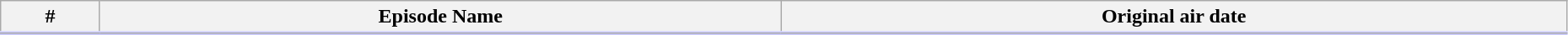<table class="wikitable"  style="width:98%; background:#fff;">
<tr style="border-bottom:3px solid #CCF">
<th>#</th>
<th>Episode Name</th>
<th>Original air date</th>
</tr>
<tr>
</tr>
</table>
